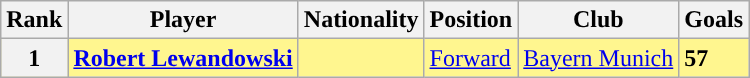<table class="wikitable">
<tr>
<th scope="col">Rank</th>
<th scope="col">Player</th>
<th scope="col">Nationality</th>
<th scope="col">Position</th>
<th scope="col">Club</th>
<th scope="col">Goals</th>
</tr>
<tr style="background-color:#FFF68F">
<th scope="row">1</th>
<td><strong><a href='#'>Robert Lewandowski</a></strong></td>
<td></td>
<td><a href='#'>Forward</a></td>
<td> <a href='#'>Bayern Munich</a></td>
<td><strong>57</strong></td>
</tr>
</table>
